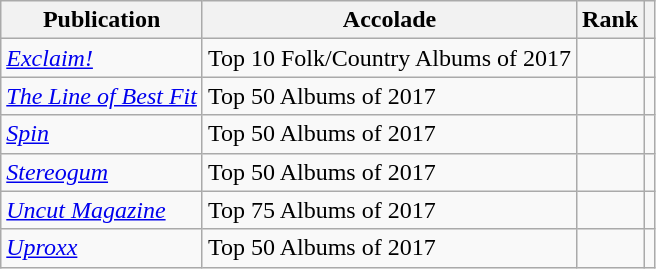<table class="sortable wikitable">
<tr>
<th>Publication</th>
<th>Accolade</th>
<th>Rank</th>
<th class="unsortable"></th>
</tr>
<tr>
<td><em><a href='#'>Exclaim!</a></em></td>
<td>Top 10 Folk/Country Albums of 2017</td>
<td></td>
<td></td>
</tr>
<tr>
<td><em><a href='#'>The Line of Best Fit</a></em></td>
<td>Top 50 Albums of 2017</td>
<td></td>
<td></td>
</tr>
<tr>
<td><em><a href='#'>Spin</a></em></td>
<td>Top 50 Albums of 2017</td>
<td></td>
<td></td>
</tr>
<tr>
<td><em><a href='#'>Stereogum</a></em></td>
<td>Top 50 Albums of 2017</td>
<td></td>
<td></td>
</tr>
<tr>
<td><em><a href='#'>Uncut Magazine</a></em></td>
<td>Top 75 Albums of 2017</td>
<td></td>
<td></td>
</tr>
<tr>
<td><em><a href='#'>Uproxx</a></em></td>
<td>Top 50 Albums of 2017</td>
<td></td>
<td></td>
</tr>
</table>
